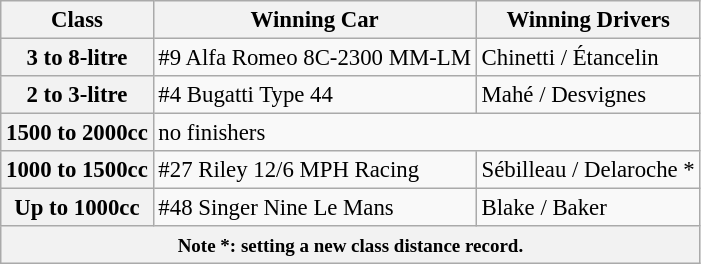<table class="wikitable" style="font-size: 95%">
<tr>
<th>Class</th>
<th>Winning Car</th>
<th>Winning Drivers</th>
</tr>
<tr>
<th>3 to 8-litre</th>
<td>#9 Alfa Romeo 8C-2300 MM-LM</td>
<td>Chinetti / Étancelin</td>
</tr>
<tr>
<th>2 to 3-litre</th>
<td>#4 Bugatti Type 44</td>
<td>Mahé / Desvignes</td>
</tr>
<tr>
<th>1500 to 2000cc</th>
<td colspan=2>no finishers</td>
</tr>
<tr>
<th>1000 to 1500cc</th>
<td>#27 Riley 12/6 MPH Racing</td>
<td>Sébilleau / Delaroche *</td>
</tr>
<tr>
<th>Up to 1000cc</th>
<td>#48 Singer Nine Le Mans</td>
<td>Blake / Baker</td>
</tr>
<tr>
<th colspan="3"><small><strong>Note *</strong>: setting a new class distance record.</small></th>
</tr>
</table>
